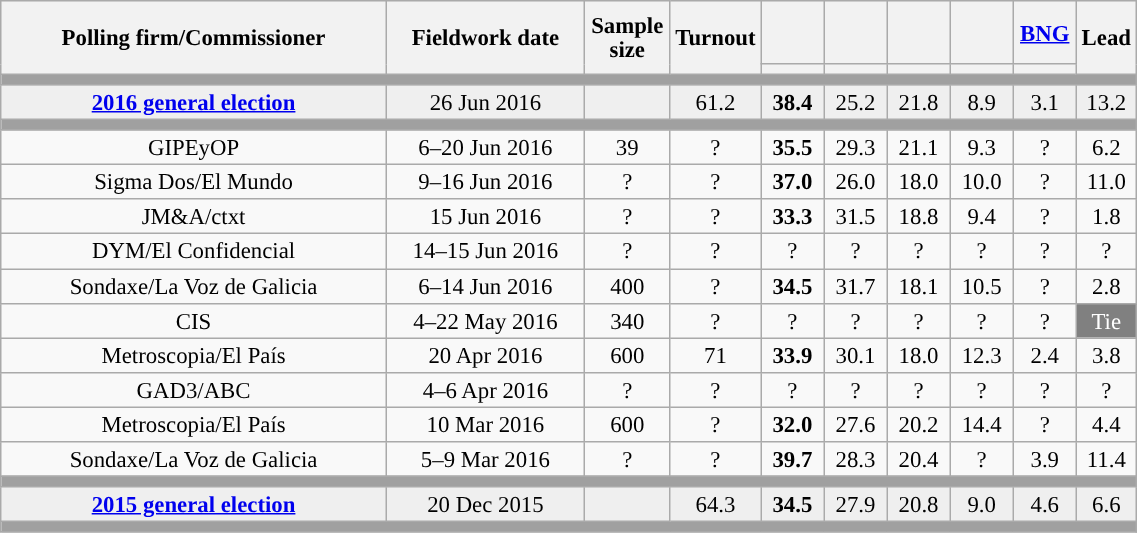<table class="wikitable collapsible collapsed" style="text-align:center; font-size:95%; line-height:16px;">
<tr style="height:42px; background-color:#E9E9E9">
<th style="width:250px;" rowspan="2">Polling firm/Commissioner</th>
<th style="width:125px;" rowspan="2">Fieldwork date</th>
<th style="width:50px;" rowspan="2">Sample size</th>
<th style="width:45px;" rowspan="2">Turnout</th>
<th style="width:35px;"></th>
<th style="width:35px;"></th>
<th style="width:35px;"></th>
<th style="width:35px;"></th>
<th style="width:35px;"><a href='#'>BNG</a></th>
<th style="width:30px;" rowspan="2">Lead</th>
</tr>
<tr>
<th style="color:inherit;background:"></th>
<th style="color:inherit;background:"></th>
<th style="color:inherit;background:"></th>
<th style="color:inherit;background:"></th>
<th style="color:inherit;background:"></th>
</tr>
<tr>
<td colspan="10" style="background:#A0A0A0"></td>
</tr>
<tr style="background:#EFEFEF;">
<td><strong><a href='#'>2016 general election</a></strong></td>
<td>26 Jun 2016</td>
<td></td>
<td>61.2</td>
<td><strong>38.4</strong><br></td>
<td>25.2<br></td>
<td>21.8<br></td>
<td>8.9<br></td>
<td>3.1<br></td>
<td style="background:">13.2</td>
</tr>
<tr>
<td colspan="10" style="background:#A0A0A0"></td>
</tr>
<tr>
<td>GIPEyOP</td>
<td>6–20 Jun 2016</td>
<td>39</td>
<td>?</td>
<td><strong>35.5</strong><br></td>
<td>29.3<br></td>
<td>21.1<br></td>
<td>9.3<br></td>
<td>?<br></td>
<td style="background:">6.2</td>
</tr>
<tr>
<td>Sigma Dos/El Mundo</td>
<td>9–16 Jun 2016</td>
<td>?</td>
<td>?</td>
<td><strong>37.0</strong><br></td>
<td>26.0<br></td>
<td>18.0<br></td>
<td>10.0<br></td>
<td>?<br></td>
<td style="background:">11.0</td>
</tr>
<tr>
<td>JM&A/ctxt</td>
<td>15 Jun 2016</td>
<td>?</td>
<td>?</td>
<td><strong>33.3</strong><br></td>
<td>31.5<br></td>
<td>18.8<br></td>
<td>9.4<br></td>
<td>?<br></td>
<td style="background:">1.8</td>
</tr>
<tr>
<td>DYM/El Confidencial</td>
<td>14–15 Jun 2016</td>
<td>?</td>
<td>?</td>
<td>?<br></td>
<td>?<br></td>
<td>?<br></td>
<td>?<br></td>
<td>?<br></td>
<td style="background:">?</td>
</tr>
<tr>
<td>Sondaxe/La Voz de Galicia</td>
<td>6–14 Jun 2016</td>
<td>400</td>
<td>?</td>
<td><strong>34.5</strong><br></td>
<td>31.7<br></td>
<td>18.1<br></td>
<td>10.5<br></td>
<td>?<br></td>
<td style="background:">2.8</td>
</tr>
<tr>
<td>CIS</td>
<td>4–22 May 2016</td>
<td>340</td>
<td>?</td>
<td>?<br></td>
<td>?<br></td>
<td>?<br></td>
<td>?<br></td>
<td>?<br></td>
<td style="background:gray;color:white;">Tie</td>
</tr>
<tr>
<td>Metroscopia/El País</td>
<td>20 Apr 2016</td>
<td>600</td>
<td>71</td>
<td><strong>33.9</strong><br></td>
<td>30.1<br></td>
<td>18.0<br></td>
<td>12.3<br></td>
<td>2.4<br></td>
<td style="background:">3.8</td>
</tr>
<tr>
<td>GAD3/ABC</td>
<td>4–6 Apr 2016</td>
<td>?</td>
<td>?</td>
<td>?<br></td>
<td>?<br></td>
<td>?<br></td>
<td>?<br></td>
<td>?<br></td>
<td style="background:">?</td>
</tr>
<tr>
<td>Metroscopia/El País</td>
<td>10 Mar 2016</td>
<td>600</td>
<td>?</td>
<td><strong>32.0</strong><br></td>
<td>27.6<br></td>
<td>20.2<br></td>
<td>14.4<br></td>
<td>?<br></td>
<td style="background:">4.4</td>
</tr>
<tr>
<td>Sondaxe/La Voz de Galicia</td>
<td>5–9 Mar 2016</td>
<td>?</td>
<td>?</td>
<td><strong>39.7</strong><br></td>
<td>28.3<br></td>
<td>20.4<br></td>
<td>?<br></td>
<td>3.9<br></td>
<td style="background:">11.4</td>
</tr>
<tr>
<td colspan="10" style="background:#A0A0A0"></td>
</tr>
<tr style="background:#EFEFEF;">
<td><strong><a href='#'>2015 general election</a></strong></td>
<td>20 Dec 2015</td>
<td></td>
<td>64.3</td>
<td><strong>34.5</strong><br></td>
<td>27.9<br></td>
<td>20.8<br></td>
<td>9.0<br></td>
<td>4.6<br></td>
<td style="background:">6.6</td>
</tr>
<tr>
<td colspan="10" style="background:#A0A0A0"></td>
</tr>
</table>
